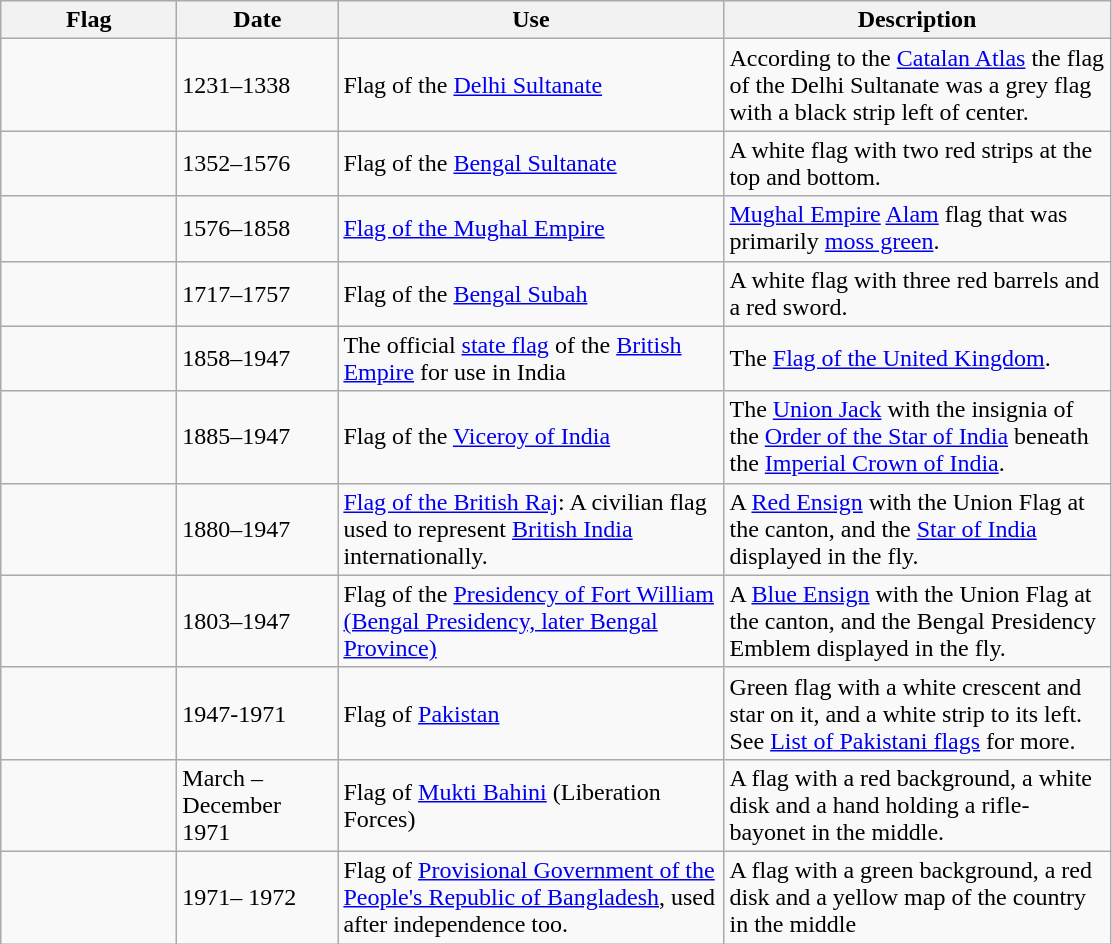<table class="wikitable">
<tr>
<th style="width:110px;">Flag</th>
<th style="width:100px;">Date</th>
<th style="width:250px;">Use</th>
<th style="width:250px;">Description</th>
</tr>
<tr>
<td></td>
<td>1231–1338</td>
<td>Flag of the <a href='#'>Delhi Sultanate</a></td>
<td>According to the <a href='#'>Catalan Atlas</a> the flag of the Delhi Sultanate was  a grey flag with a black strip left of center.</td>
</tr>
<tr>
<td></td>
<td>1352–1576</td>
<td>Flag of the <a href='#'>Bengal Sultanate</a></td>
<td>A white flag with two red strips at the top and bottom.</td>
</tr>
<tr>
<td></td>
<td>1576–1858</td>
<td><a href='#'>Flag of the Mughal Empire</a></td>
<td><a href='#'>Mughal Empire</a> <a href='#'>Alam</a> flag that was primarily <a href='#'>moss green</a>.</td>
</tr>
<tr>
<td></td>
<td>1717–1757</td>
<td>Flag of the <a href='#'>Bengal Subah</a></td>
<td>A white flag with three red barrels and a red sword.</td>
</tr>
<tr>
<td></td>
<td>1858–1947</td>
<td>The official <a href='#'>state flag</a> of the <a href='#'>British Empire</a> for use in India</td>
<td>The <a href='#'>Flag of the United Kingdom</a>.</td>
</tr>
<tr>
<td></td>
<td>1885–1947</td>
<td>Flag of the <a href='#'>Viceroy of India</a></td>
<td>The <a href='#'>Union Jack</a> with the insignia of the <a href='#'>Order of the Star of India</a> beneath the <a href='#'>Imperial Crown of India</a>.</td>
</tr>
<tr>
<td></td>
<td>1880–1947</td>
<td><a href='#'>Flag of the British Raj</a>: A civilian flag used to represent <a href='#'>British India</a> internationally.</td>
<td>A <a href='#'>Red Ensign</a> with the Union Flag at the canton, and the <a href='#'>Star of India</a> displayed in the fly.</td>
</tr>
<tr>
<td></td>
<td>1803–1947</td>
<td>Flag of the <a href='#'>Presidency of Fort William (Bengal Presidency, later Bengal Province)</a></td>
<td>A <a href='#'>Blue Ensign</a> with the Union Flag at the canton, and the Bengal Presidency Emblem displayed in the fly.</td>
</tr>
<tr>
<td></td>
<td>1947-1971</td>
<td>Flag of <a href='#'>Pakistan</a></td>
<td>Green flag with a white crescent and star on it, and a white strip to its left. See <a href='#'>List of Pakistani flags</a> for more.</td>
</tr>
<tr>
<td></td>
<td>March – December 1971</td>
<td>Flag of   <a href='#'>Mukti Bahini</a> (Liberation Forces)</td>
<td>A flag with a red background, a white disk and a hand holding a rifle- bayonet in the middle.</td>
</tr>
<tr>
<td></td>
<td>1971– 1972</td>
<td>Flag of <a href='#'>Provisional Government of the People's Republic of Bangladesh</a>, used after independence too.</td>
<td>A flag with a green background, a red disk and a yellow map of the country in the middle</td>
</tr>
</table>
